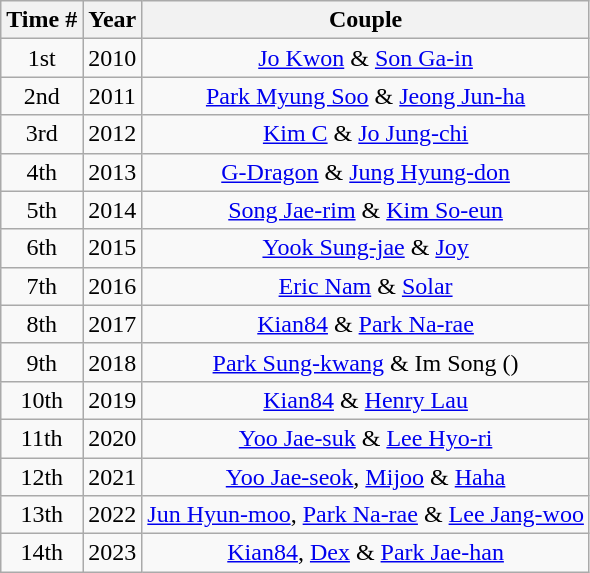<table class="wikitable sortable" style="text-align:center">
<tr>
<th>Time #</th>
<th>Year</th>
<th>Couple</th>
</tr>
<tr>
<td>1st</td>
<td>2010</td>
<td><a href='#'>Jo Kwon</a> & <a href='#'>Son Ga-in</a></td>
</tr>
<tr>
<td>2nd</td>
<td>2011</td>
<td><a href='#'>Park Myung Soo</a> & <a href='#'>Jeong Jun-ha</a></td>
</tr>
<tr>
<td>3rd</td>
<td>2012</td>
<td><a href='#'>Kim C</a> & <a href='#'>Jo Jung-chi</a></td>
</tr>
<tr>
<td>4th</td>
<td>2013</td>
<td><a href='#'>G-Dragon</a> & <a href='#'>Jung Hyung-don</a><br></td>
</tr>
<tr>
<td>5th</td>
<td>2014</td>
<td><a href='#'>Song Jae-rim</a> & <a href='#'>Kim So-eun</a></td>
</tr>
<tr>
<td>6th</td>
<td>2015</td>
<td><a href='#'>Yook Sung-jae</a> & <a href='#'>Joy</a></td>
</tr>
<tr>
<td>7th</td>
<td>2016</td>
<td><a href='#'>Eric Nam</a> & <a href='#'>Solar</a></td>
</tr>
<tr>
<td>8th</td>
<td>2017</td>
<td><a href='#'>Kian84</a> & <a href='#'>Park Na-rae</a></td>
</tr>
<tr>
<td>9th</td>
<td>2018</td>
<td><a href='#'>Park Sung-kwang</a> & Im Song ()</td>
</tr>
<tr>
<td>10th</td>
<td>2019</td>
<td><a href='#'>Kian84</a> & <a href='#'>Henry Lau</a></td>
</tr>
<tr>
<td>11th</td>
<td>2020</td>
<td><a href='#'>Yoo Jae-suk</a> & <a href='#'>Lee Hyo-ri</a></td>
</tr>
<tr>
<td>12th</td>
<td>2021</td>
<td><a href='#'>Yoo Jae-seok</a>, <a href='#'>Mijoo</a> & <a href='#'>Haha</a></td>
</tr>
<tr>
<td>13th</td>
<td>2022</td>
<td><a href='#'>Jun Hyun-moo</a>, <a href='#'>Park Na-rae</a> & <a href='#'>Lee Jang-woo</a></td>
</tr>
<tr>
<td>14th</td>
<td>2023</td>
<td><a href='#'>Kian84</a>, <a href='#'>Dex</a> & <a href='#'>Park Jae-han</a></td>
</tr>
</table>
